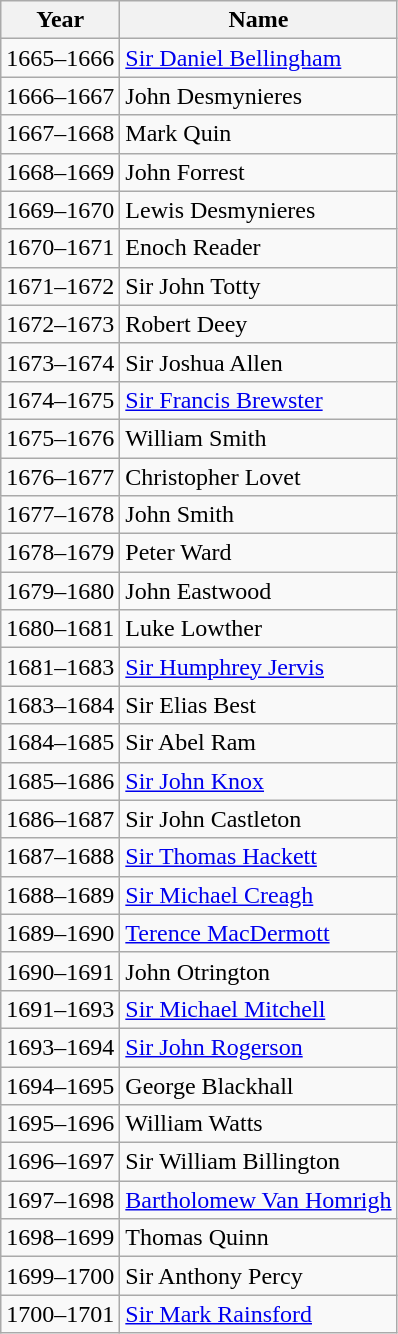<table class="wikitable">
<tr>
<th>Year</th>
<th>Name</th>
</tr>
<tr>
<td>1665–1666</td>
<td><a href='#'>Sir Daniel Bellingham</a></td>
</tr>
<tr>
<td>1666–1667</td>
<td>John Desmynieres</td>
</tr>
<tr>
<td>1667–1668</td>
<td>Mark Quin</td>
</tr>
<tr>
<td>1668–1669</td>
<td>John Forrest</td>
</tr>
<tr>
<td>1669–1670</td>
<td>Lewis Desmynieres</td>
</tr>
<tr>
<td>1670–1671</td>
<td>Enoch Reader</td>
</tr>
<tr>
<td>1671–1672</td>
<td>Sir John Totty</td>
</tr>
<tr>
<td>1672–1673</td>
<td>Robert Deey</td>
</tr>
<tr>
<td>1673–1674</td>
<td>Sir Joshua Allen</td>
</tr>
<tr>
<td>1674–1675</td>
<td><a href='#'>Sir Francis Brewster</a></td>
</tr>
<tr>
<td>1675–1676</td>
<td>William Smith</td>
</tr>
<tr>
<td>1676–1677</td>
<td>Christopher Lovet</td>
</tr>
<tr>
<td>1677–1678</td>
<td>John Smith</td>
</tr>
<tr>
<td>1678–1679</td>
<td>Peter Ward</td>
</tr>
<tr>
<td>1679–1680</td>
<td>John Eastwood</td>
</tr>
<tr>
<td>1680–1681</td>
<td>Luke Lowther</td>
</tr>
<tr>
<td>1681–1683</td>
<td><a href='#'>Sir Humphrey Jervis</a></td>
</tr>
<tr>
<td>1683–1684</td>
<td>Sir Elias Best</td>
</tr>
<tr>
<td>1684–1685</td>
<td>Sir Abel Ram</td>
</tr>
<tr>
<td>1685–1686</td>
<td><a href='#'>Sir John Knox</a></td>
</tr>
<tr>
<td>1686–1687</td>
<td>Sir John Castleton</td>
</tr>
<tr>
<td>1687–1688</td>
<td><a href='#'>Sir Thomas Hackett</a></td>
</tr>
<tr>
<td>1688–1689</td>
<td><a href='#'>Sir Michael Creagh</a></td>
</tr>
<tr>
<td>1689–1690</td>
<td><a href='#'>Terence MacDermott</a></td>
</tr>
<tr>
<td>1690–1691</td>
<td>John Otrington</td>
</tr>
<tr>
<td>1691–1693</td>
<td><a href='#'>Sir Michael Mitchell</a></td>
</tr>
<tr>
<td>1693–1694</td>
<td><a href='#'>Sir John Rogerson</a></td>
</tr>
<tr>
<td>1694–1695</td>
<td>George Blackhall</td>
</tr>
<tr>
<td>1695–1696</td>
<td>William Watts</td>
</tr>
<tr>
<td>1696–1697</td>
<td>Sir William Billington</td>
</tr>
<tr>
<td>1697–1698</td>
<td><a href='#'>Bartholomew Van Homrigh</a></td>
</tr>
<tr>
<td>1698–1699</td>
<td>Thomas Quinn</td>
</tr>
<tr>
<td>1699–1700</td>
<td>Sir Anthony Percy</td>
</tr>
<tr>
<td>1700–1701</td>
<td><a href='#'>Sir Mark Rainsford</a></td>
</tr>
</table>
